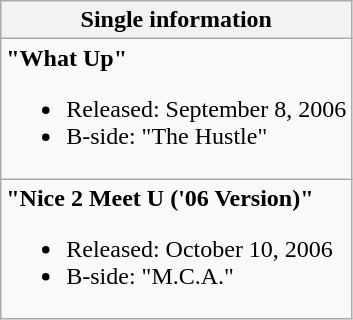<table class="wikitable">
<tr align="center">
<th align="all" bgcolor="lightblue"><strong>Single information</strong></th>
</tr>
<tr>
<td align="left"><strong>"What Up"</strong><br><ul><li>Released: September 8, 2006</li><li>B-side: "The Hustle"</li></ul></td>
</tr>
<tr>
<td align="left"><strong>"Nice 2 Meet U ('06 Version)"</strong><br><ul><li>Released: October 10, 2006</li><li>B-side: "M.C.A."</li></ul></td>
</tr>
</table>
